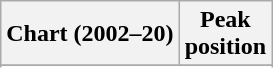<table class="wikitable sortable plainrowheaders" style="text-align:center">
<tr>
<th scope="col">Chart (2002–20)</th>
<th scope="col">Peak<br>position</th>
</tr>
<tr>
</tr>
<tr>
</tr>
<tr>
</tr>
</table>
